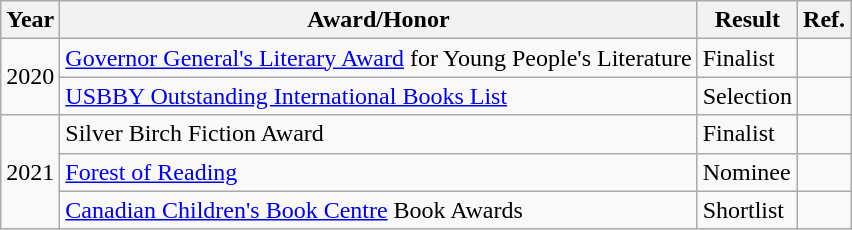<table class="wikitable sortable">
<tr>
<th>Year</th>
<th>Award/Honor</th>
<th>Result</th>
<th>Ref.</th>
</tr>
<tr>
<td rowspan="2">2020</td>
<td><a href='#'>Governor General's Literary Award</a> for Young People's Literature</td>
<td>Finalist</td>
<td></td>
</tr>
<tr>
<td><a href='#'>USBBY Outstanding International Books List</a></td>
<td>Selection</td>
<td></td>
</tr>
<tr>
<td rowspan="3">2021</td>
<td>Silver Birch Fiction Award</td>
<td>Finalist</td>
<td></td>
</tr>
<tr>
<td><a href='#'>Forest of Reading</a></td>
<td>Nominee</td>
<td></td>
</tr>
<tr>
<td><a href='#'>Canadian Children's Book Centre</a> Book Awards</td>
<td>Shortlist</td>
<td></td>
</tr>
</table>
